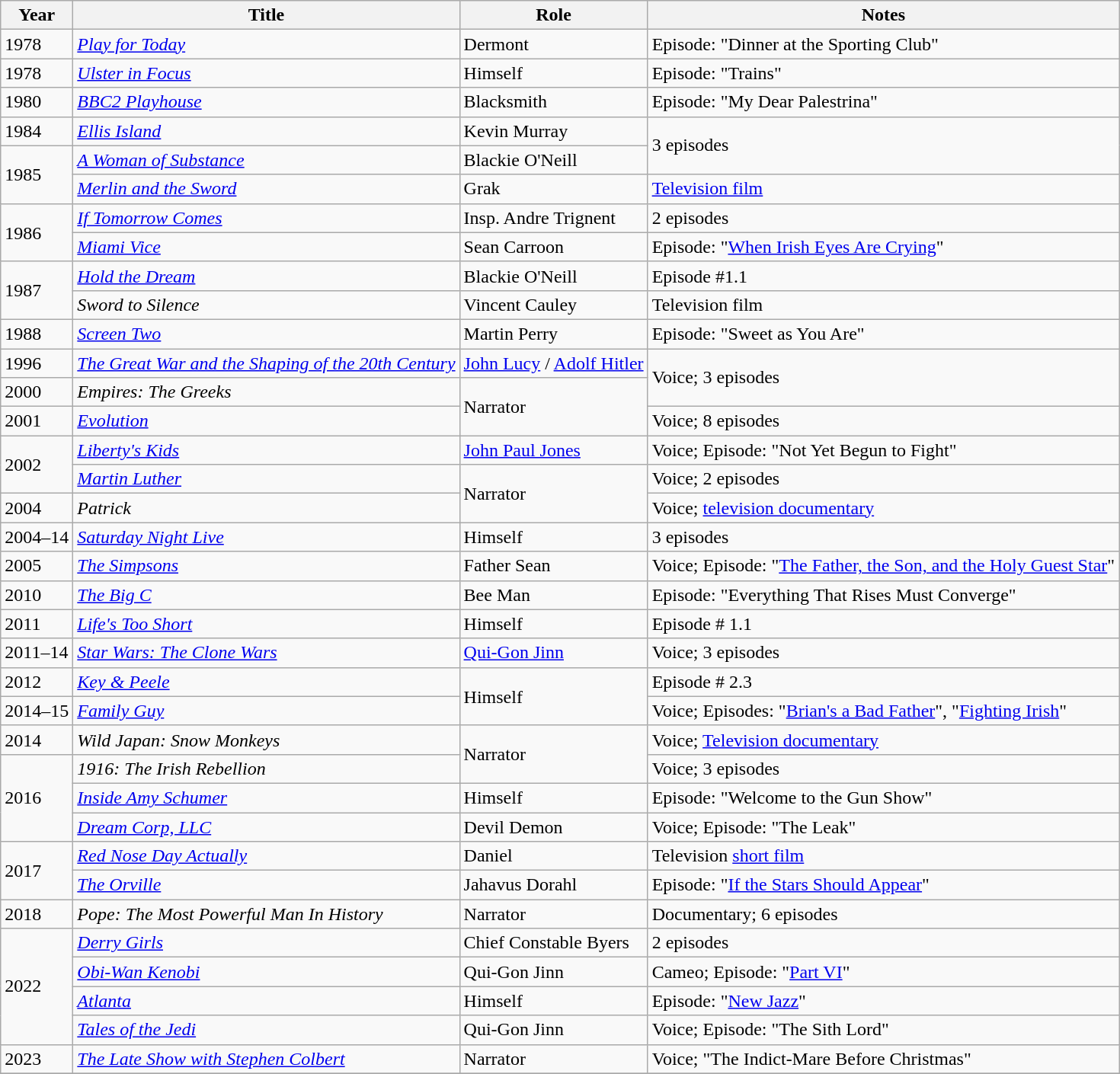<table class="wikitable sortable unsortable">
<tr>
<th>Year</th>
<th>Title</th>
<th>Role</th>
<th>Notes</th>
</tr>
<tr>
<td>1978</td>
<td><em><a href='#'>Play for Today</a></em></td>
<td>Dermont</td>
<td>Episode: "Dinner at the Sporting Club"</td>
</tr>
<tr>
<td>1978</td>
<td><em><a href='#'>Ulster in Focus</a></em></td>
<td>Himself</td>
<td>Episode: "Trains"</td>
</tr>
<tr>
<td>1980</td>
<td><em><a href='#'>BBC2 Playhouse</a></em></td>
<td>Blacksmith</td>
<td>Episode: "My Dear Palestrina"</td>
</tr>
<tr>
<td>1984</td>
<td><em><a href='#'>Ellis Island</a></em></td>
<td>Kevin Murray</td>
<td rowspan="2">3 episodes</td>
</tr>
<tr>
<td rowspan="2">1985</td>
<td><em><a href='#'>A Woman of Substance</a></em></td>
<td>Blackie O'Neill</td>
</tr>
<tr>
<td><em><a href='#'>Merlin and the Sword</a></em></td>
<td>Grak</td>
<td><a href='#'>Television film</a></td>
</tr>
<tr>
<td rowspan="2">1986</td>
<td><em><a href='#'>If Tomorrow Comes</a></em></td>
<td>Insp. Andre Trignent</td>
<td>2 episodes</td>
</tr>
<tr>
<td><em><a href='#'>Miami Vice</a></em></td>
<td>Sean Carroon</td>
<td>Episode: "<a href='#'>When Irish Eyes Are Crying</a>"</td>
</tr>
<tr>
<td rowspan="2">1987</td>
<td><em><a href='#'>Hold the Dream</a></em></td>
<td>Blackie O'Neill</td>
<td>Episode #1.1</td>
</tr>
<tr>
<td><em>Sword to Silence</em></td>
<td>Vincent Cauley</td>
<td>Television film</td>
</tr>
<tr>
<td>1988</td>
<td><em><a href='#'>Screen Two</a></em></td>
<td>Martin Perry</td>
<td>Episode: "Sweet as You Are"</td>
</tr>
<tr>
<td>1996</td>
<td><em><a href='#'>The Great War and the Shaping of the 20th Century</a></em></td>
<td><a href='#'>John Lucy</a> / <a href='#'>Adolf Hitler</a></td>
<td rowspan="2">Voice; 3 episodes</td>
</tr>
<tr>
<td>2000</td>
<td><em>Empires: The Greeks</em></td>
<td rowspan="2">Narrator</td>
</tr>
<tr>
<td>2001</td>
<td><em><a href='#'>Evolution</a></em></td>
<td>Voice; 8 episodes</td>
</tr>
<tr>
<td rowspan="2">2002</td>
<td><em><a href='#'>Liberty's Kids</a></em></td>
<td><a href='#'>John Paul Jones</a></td>
<td>Voice; Episode: "Not Yet Begun to Fight"</td>
</tr>
<tr>
<td><em><a href='#'>Martin Luther</a></em></td>
<td rowspan="2">Narrator</td>
<td>Voice; 2 episodes</td>
</tr>
<tr>
<td>2004</td>
<td><em>Patrick</em></td>
<td>Voice; <a href='#'>television documentary</a></td>
</tr>
<tr>
<td>2004–14</td>
<td><em><a href='#'>Saturday Night Live</a></em></td>
<td>Himself</td>
<td>3 episodes</td>
</tr>
<tr>
<td>2005</td>
<td><em><a href='#'>The Simpsons</a></em></td>
<td>Father Sean</td>
<td>Voice; Episode: "<a href='#'>The Father, the Son, and the Holy Guest Star</a>"</td>
</tr>
<tr>
<td>2010</td>
<td><em><a href='#'>The Big C</a></em></td>
<td>Bee Man</td>
<td>Episode: "Everything That Rises Must Converge"</td>
</tr>
<tr>
<td>2011</td>
<td><em><a href='#'>Life's Too Short</a></em></td>
<td>Himself</td>
<td>Episode # 1.1</td>
</tr>
<tr>
<td>2011–14</td>
<td><em><a href='#'>Star Wars: The Clone Wars</a></em></td>
<td><a href='#'>Qui-Gon Jinn</a></td>
<td>Voice; 3 episodes</td>
</tr>
<tr>
<td>2012</td>
<td><em><a href='#'>Key & Peele</a></em></td>
<td rowspan="2">Himself</td>
<td>Episode # 2.3</td>
</tr>
<tr>
<td>2014–15</td>
<td><em><a href='#'>Family Guy</a></em></td>
<td>Voice; Episodes: "<a href='#'>Brian's a Bad Father</a>", "<a href='#'>Fighting Irish</a>"</td>
</tr>
<tr>
<td>2014</td>
<td><em>Wild Japan: Snow Monkeys</em></td>
<td rowspan="2">Narrator</td>
<td>Voice; <a href='#'>Television documentary</a></td>
</tr>
<tr>
<td rowspan="3">2016</td>
<td><em>1916: The Irish Rebellion </em></td>
<td>Voice; 3 episodes</td>
</tr>
<tr>
<td><em><a href='#'>Inside Amy Schumer</a></em></td>
<td>Himself</td>
<td>Episode: "Welcome to the Gun Show"</td>
</tr>
<tr>
<td><em><a href='#'>Dream Corp, LLC</a></em></td>
<td>Devil Demon</td>
<td>Voice; Episode: "The Leak"</td>
</tr>
<tr>
<td rowspan="2">2017</td>
<td><em><a href='#'>Red Nose Day Actually</a></em></td>
<td>Daniel</td>
<td>Television <a href='#'>short film</a></td>
</tr>
<tr>
<td><em><a href='#'>The Orville</a></em></td>
<td>Jahavus Dorahl</td>
<td>Episode: "<a href='#'>If the Stars Should Appear</a>"</td>
</tr>
<tr>
<td>2018</td>
<td><em>Pope: The Most Powerful Man In History</em></td>
<td>Narrator</td>
<td>Documentary; 6 episodes</td>
</tr>
<tr>
<td rowspan="4">2022</td>
<td><em><a href='#'>Derry Girls</a></em></td>
<td>Chief Constable Byers</td>
<td>2 episodes</td>
</tr>
<tr>
<td><em><a href='#'>Obi-Wan Kenobi</a></em></td>
<td>Qui-Gon Jinn</td>
<td>Cameo; Episode: "<a href='#'>Part VI</a>"</td>
</tr>
<tr>
<td><em><a href='#'>Atlanta</a></em></td>
<td>Himself</td>
<td>Episode: "<a href='#'>New Jazz</a>"</td>
</tr>
<tr>
<td><em><a href='#'>Tales of the Jedi</a></em></td>
<td>Qui-Gon Jinn</td>
<td>Voice; Episode: "The Sith Lord"</td>
</tr>
<tr>
<td>2023</td>
<td><em><a href='#'>The Late Show with Stephen Colbert</a></em></td>
<td>Narrator</td>
<td>Voice; "The Indict-Mare Before Christmas"</td>
</tr>
<tr>
</tr>
</table>
